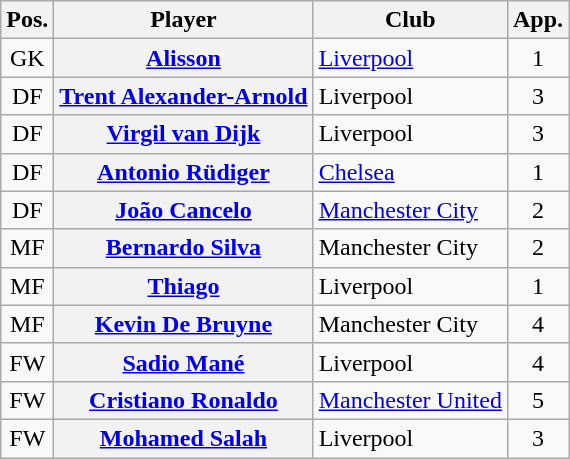<table class="wikitable plainrowheaders" style="text-align: left">
<tr>
<th scope="col">Pos.</th>
<th scope="col">Player</th>
<th scope="col">Club</th>
<th scope="col">App.</th>
</tr>
<tr>
<td style="text-align:center">GK</td>
<th scope="row"><a href='#'>Alisson</a></th>
<td><a href='#'>Liverpool</a></td>
<td style="text-align:center">1</td>
</tr>
<tr>
<td style="text-align:center">DF</td>
<th scope="row"><a href='#'>Trent Alexander-Arnold</a> </th>
<td>Liverpool</td>
<td style="text-align:center">3</td>
</tr>
<tr>
<td style="text-align:center">DF</td>
<th scope="row"><a href='#'>Virgil van Dijk</a> </th>
<td>Liverpool</td>
<td style="text-align:center">3</td>
</tr>
<tr>
<td style="text-align:center">DF</td>
<th scope="row"><a href='#'>Antonio Rüdiger</a></th>
<td><a href='#'>Chelsea</a></td>
<td style="text-align:center">1</td>
</tr>
<tr>
<td style="text-align:center">DF</td>
<th scope="row"><a href='#'>João Cancelo</a> </th>
<td><a href='#'>Manchester City</a></td>
<td style="text-align:center">2</td>
</tr>
<tr>
<td style="text-align:center">MF</td>
<th scope="row"><a href='#'>Bernardo Silva</a> </th>
<td>Manchester City</td>
<td style="text-align:center">2</td>
</tr>
<tr>
<td style="text-align:center">MF</td>
<th scope="row"><a href='#'>Thiago</a></th>
<td>Liverpool</td>
<td style="text-align:center">1</td>
</tr>
<tr>
<td style="text-align:center">MF</td>
<th scope="row"><a href='#'>Kevin De Bruyne</a> </th>
<td>Manchester City</td>
<td style="text-align:center">4</td>
</tr>
<tr>
<td style="text-align:center">FW</td>
<th scope="row"><a href='#'>Sadio Mané</a> </th>
<td>Liverpool</td>
<td style="text-align:center">4</td>
</tr>
<tr>
<td style="text-align:center">FW</td>
<th scope="row"><a href='#'>Cristiano Ronaldo</a> </th>
<td><a href='#'>Manchester United</a></td>
<td style="text-align:center">5</td>
</tr>
<tr>
<td style="text-align:center">FW</td>
<th scope="row"><a href='#'>Mohamed Salah</a> </th>
<td>Liverpool</td>
<td style="text-align:center">3</td>
</tr>
</table>
